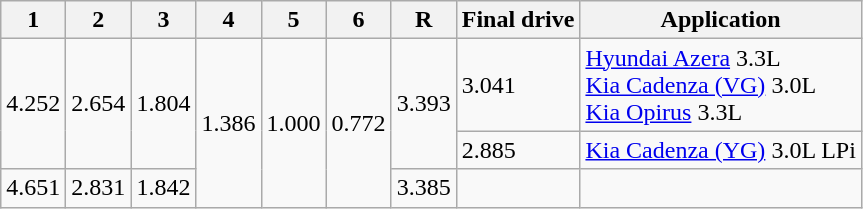<table class=wikitable>
<tr>
<th>1</th>
<th>2</th>
<th>3</th>
<th>4</th>
<th>5</th>
<th>6</th>
<th>R</th>
<th>Final drive</th>
<th>Application</th>
</tr>
<tr>
<td rowspan=2>4.252</td>
<td rowspan=2>2.654</td>
<td rowspan=2>1.804</td>
<td rowspan=3>1.386</td>
<td rowspan=3>1.000</td>
<td rowspan=3>0.772</td>
<td rowspan=2>3.393</td>
<td>3.041</td>
<td><a href='#'>Hyundai Azera</a> 3.3L<br><a href='#'>Kia Cadenza (VG)</a> 3.0L<br><a href='#'>Kia Opirus</a> 3.3L</td>
</tr>
<tr>
<td>2.885</td>
<td><a href='#'>Kia Cadenza (YG)</a> 3.0L LPi</td>
</tr>
<tr>
<td>4.651</td>
<td>2.831</td>
<td>1.842</td>
<td>3.385</td>
<td></td>
<td></td>
</tr>
</table>
